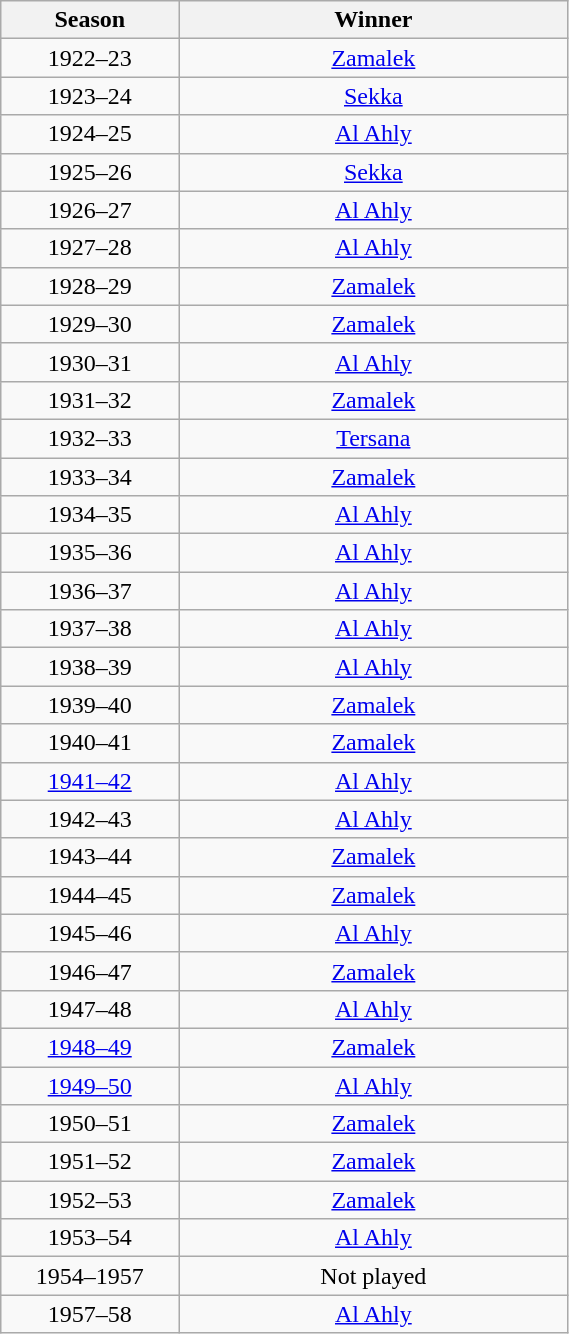<table class="wikitable" style="text-align:center;" width=30%>
<tr>
<th style="width:8%;">Season</th>
<th style="width:22%;">Winner</th>
</tr>
<tr>
<td>1922–23</td>
<td><a href='#'>Zamalek</a></td>
</tr>
<tr>
<td>1923–24</td>
<td><a href='#'>Sekka</a></td>
</tr>
<tr>
<td>1924–25</td>
<td><a href='#'>Al Ahly</a></td>
</tr>
<tr>
<td>1925–26</td>
<td><a href='#'>Sekka</a></td>
</tr>
<tr>
<td>1926–27</td>
<td><a href='#'>Al Ahly</a></td>
</tr>
<tr>
<td>1927–28</td>
<td><a href='#'>Al Ahly</a></td>
</tr>
<tr>
<td>1928–29</td>
<td><a href='#'>Zamalek</a></td>
</tr>
<tr>
<td>1929–30</td>
<td><a href='#'>Zamalek</a></td>
</tr>
<tr>
<td>1930–31</td>
<td><a href='#'>Al Ahly</a></td>
</tr>
<tr>
<td>1931–32</td>
<td><a href='#'>Zamalek</a></td>
</tr>
<tr>
<td>1932–33</td>
<td><a href='#'>Tersana</a></td>
</tr>
<tr>
<td>1933–34</td>
<td><a href='#'>Zamalek</a></td>
</tr>
<tr>
<td>1934–35</td>
<td><a href='#'>Al Ahly</a></td>
</tr>
<tr>
<td>1935–36</td>
<td><a href='#'>Al Ahly</a></td>
</tr>
<tr>
<td>1936–37</td>
<td><a href='#'>Al Ahly</a></td>
</tr>
<tr>
<td>1937–38</td>
<td><a href='#'>Al Ahly</a></td>
</tr>
<tr>
<td>1938–39</td>
<td><a href='#'>Al Ahly</a></td>
</tr>
<tr>
<td>1939–40</td>
<td><a href='#'>Zamalek</a></td>
</tr>
<tr>
<td>1940–41</td>
<td><a href='#'>Zamalek</a></td>
</tr>
<tr>
<td><a href='#'>1941–42</a></td>
<td><a href='#'>Al Ahly</a></td>
</tr>
<tr>
<td>1942–43</td>
<td><a href='#'>Al Ahly</a></td>
</tr>
<tr>
<td>1943–44</td>
<td><a href='#'>Zamalek</a></td>
</tr>
<tr>
<td>1944–45</td>
<td><a href='#'>Zamalek</a></td>
</tr>
<tr>
<td>1945–46</td>
<td><a href='#'>Al Ahly</a></td>
</tr>
<tr>
<td>1946–47</td>
<td><a href='#'>Zamalek</a></td>
</tr>
<tr>
<td>1947–48</td>
<td><a href='#'>Al Ahly</a></td>
</tr>
<tr>
<td><a href='#'>1948–49</a></td>
<td><a href='#'>Zamalek</a></td>
</tr>
<tr>
<td><a href='#'>1949–50</a></td>
<td><a href='#'>Al Ahly</a></td>
</tr>
<tr>
<td>1950–51</td>
<td><a href='#'>Zamalek</a></td>
</tr>
<tr>
<td>1951–52</td>
<td><a href='#'>Zamalek</a></td>
</tr>
<tr>
<td>1952–53</td>
<td><a href='#'>Zamalek</a></td>
</tr>
<tr>
<td>1953–54</td>
<td><a href='#'>Al Ahly</a></td>
</tr>
<tr>
<td>1954–1957</td>
<td>Not played</td>
</tr>
<tr>
<td>1957–58</td>
<td><a href='#'>Al Ahly</a></td>
</tr>
</table>
